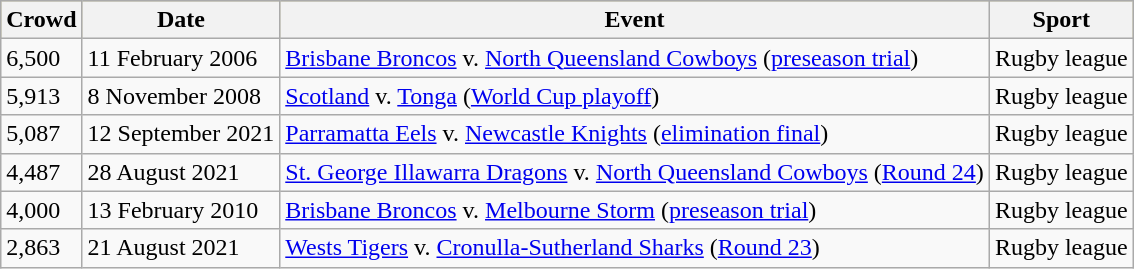<table class="wikitable">
<tr style="background:#bdb76b;">
<th>Crowd</th>
<th>Date</th>
<th>Event</th>
<th>Sport</th>
</tr>
<tr>
<td>6,500</td>
<td>11 February 2006</td>
<td><a href='#'>Brisbane Broncos</a> v. <a href='#'>North Queensland Cowboys</a> (<a href='#'>preseason trial</a>)</td>
<td>Rugby league</td>
</tr>
<tr>
<td>5,913</td>
<td>8 November 2008</td>
<td><a href='#'>Scotland</a> v. <a href='#'>Tonga</a> (<a href='#'>World Cup playoff</a>)</td>
<td>Rugby league</td>
</tr>
<tr>
<td>5,087</td>
<td>12 September 2021</td>
<td><a href='#'>Parramatta Eels</a> v. <a href='#'>Newcastle Knights</a> (<a href='#'>elimination final</a>)</td>
<td>Rugby league</td>
</tr>
<tr>
<td>4,487</td>
<td>28 August 2021</td>
<td><a href='#'>St. George Illawarra Dragons</a> v. <a href='#'>North Queensland Cowboys</a> (<a href='#'>Round 24</a>)</td>
<td>Rugby league</td>
</tr>
<tr>
<td>4,000</td>
<td>13 February 2010</td>
<td><a href='#'>Brisbane Broncos</a> v. <a href='#'>Melbourne Storm</a> (<a href='#'>preseason trial</a>)</td>
<td>Rugby league</td>
</tr>
<tr>
<td>2,863</td>
<td>21 August 2021</td>
<td><a href='#'>Wests Tigers</a>  v. <a href='#'>Cronulla-Sutherland Sharks</a> (<a href='#'>Round 23</a>)</td>
<td>Rugby league</td>
</tr>
</table>
